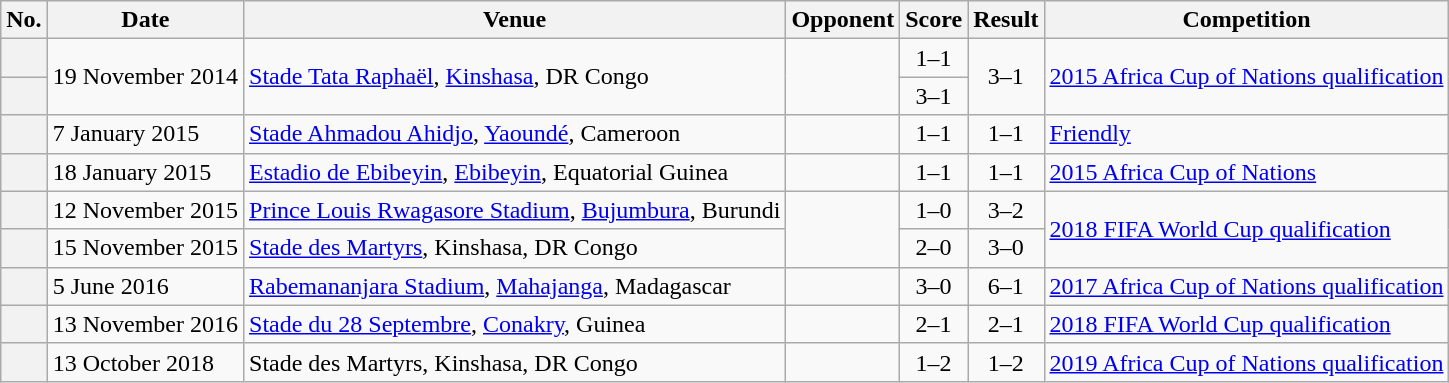<table class="wikitable sortable">
<tr>
<th scope=col>No.</th>
<th scope=col>Date</th>
<th scope=col>Venue</th>
<th scope=col>Opponent</th>
<th scope=col>Score</th>
<th scope=col>Result</th>
<th scope=col>Competition</th>
</tr>
<tr>
<th scope=row></th>
<td rowspan="2">19 November 2014</td>
<td rowspan="2"><a href='#'>Stade Tata Raphaël</a>, <a href='#'>Kinshasa</a>, DR Congo</td>
<td rowspan="2"></td>
<td align=center>1–1</td>
<td rowspan="2" align=center>3–1</td>
<td rowspan="2"><a href='#'>2015 Africa Cup of Nations qualification</a></td>
</tr>
<tr>
<th scope=row></th>
<td align=center>3–1</td>
</tr>
<tr>
<th scope=row></th>
<td>7 January 2015</td>
<td><a href='#'>Stade Ahmadou Ahidjo</a>, <a href='#'>Yaoundé</a>, Cameroon</td>
<td></td>
<td align=center>1–1</td>
<td align=center>1–1</td>
<td><a href='#'>Friendly</a></td>
</tr>
<tr>
<th scope=row></th>
<td>18 January 2015</td>
<td><a href='#'>Estadio de Ebibeyin</a>, <a href='#'>Ebibeyin</a>, Equatorial Guinea</td>
<td></td>
<td align=center>1–1</td>
<td align=center>1–1</td>
<td><a href='#'>2015 Africa Cup of Nations</a></td>
</tr>
<tr>
<th scope=row></th>
<td>12 November 2015</td>
<td><a href='#'>Prince Louis Rwagasore Stadium</a>, <a href='#'>Bujumbura</a>, Burundi</td>
<td rowspan=2></td>
<td align=center>1–0</td>
<td align=center>3–2</td>
<td rowspan=2><a href='#'>2018 FIFA World Cup qualification</a></td>
</tr>
<tr>
<th scope=row></th>
<td>15 November 2015</td>
<td><a href='#'>Stade des Martyrs</a>, Kinshasa, DR Congo</td>
<td align=center>2–0</td>
<td align=center>3–0</td>
</tr>
<tr>
<th scope=row></th>
<td>5 June 2016</td>
<td><a href='#'>Rabemananjara Stadium</a>, <a href='#'>Mahajanga</a>, Madagascar</td>
<td></td>
<td align=center>3–0</td>
<td align=center>6–1</td>
<td><a href='#'>2017 Africa Cup of Nations qualification</a></td>
</tr>
<tr>
<th scope=row></th>
<td>13 November 2016</td>
<td><a href='#'>Stade du 28 Septembre</a>, <a href='#'>Conakry</a>, Guinea</td>
<td></td>
<td align=center>2–1</td>
<td align=center>2–1</td>
<td><a href='#'>2018 FIFA World Cup qualification</a></td>
</tr>
<tr>
<th scope=row></th>
<td>13 October 2018</td>
<td>Stade des Martyrs, Kinshasa, DR Congo</td>
<td></td>
<td align=center>1–2</td>
<td align=center>1–2</td>
<td><a href='#'>2019 Africa Cup of Nations qualification</a></td>
</tr>
</table>
